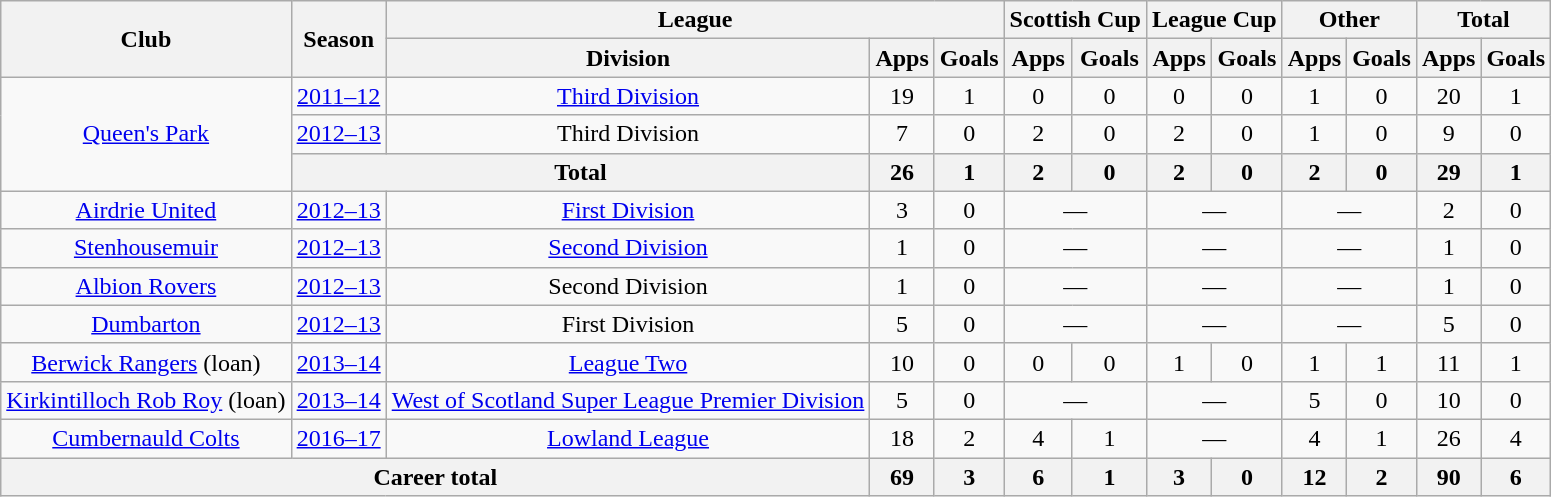<table class="wikitable" style="text-align: center;">
<tr>
<th rowspan="2">Club</th>
<th rowspan="2">Season</th>
<th colspan="3">League</th>
<th colspan="2">Scottish Cup</th>
<th colspan="2">League Cup</th>
<th colspan="2">Other</th>
<th colspan="2">Total</th>
</tr>
<tr>
<th>Division</th>
<th>Apps</th>
<th>Goals</th>
<th>Apps</th>
<th>Goals</th>
<th>Apps</th>
<th>Goals</th>
<th>Apps</th>
<th>Goals</th>
<th>Apps</th>
<th>Goals</th>
</tr>
<tr>
<td rowspan="3"><a href='#'>Queen's Park</a></td>
<td><a href='#'>2011–12</a></td>
<td><a href='#'>Third Division</a></td>
<td>19</td>
<td>1</td>
<td>0</td>
<td>0</td>
<td>0</td>
<td>0</td>
<td>1</td>
<td>0</td>
<td>20</td>
<td>1</td>
</tr>
<tr>
<td><a href='#'>2012–13</a></td>
<td>Third Division</td>
<td>7</td>
<td>0</td>
<td>2</td>
<td>0</td>
<td>2</td>
<td>0</td>
<td>1</td>
<td>0</td>
<td>9</td>
<td>0</td>
</tr>
<tr>
<th colspan="2">Total</th>
<th>26</th>
<th>1</th>
<th>2</th>
<th>0</th>
<th>2</th>
<th>0</th>
<th>2</th>
<th>0</th>
<th>29</th>
<th>1</th>
</tr>
<tr>
<td><a href='#'>Airdrie United</a></td>
<td><a href='#'>2012–13</a></td>
<td><a href='#'>First Division</a></td>
<td>3</td>
<td>0</td>
<td colspan="2">—</td>
<td colspan="2">—</td>
<td colspan="2">—</td>
<td>2</td>
<td>0</td>
</tr>
<tr>
<td><a href='#'>Stenhousemuir</a></td>
<td><a href='#'>2012–13</a></td>
<td><a href='#'>Second Division</a></td>
<td>1</td>
<td>0</td>
<td colspan="2">—</td>
<td colspan="2">—</td>
<td colspan="2">—</td>
<td>1</td>
<td>0</td>
</tr>
<tr>
<td><a href='#'>Albion Rovers</a></td>
<td><a href='#'>2012–13</a></td>
<td>Second Division</td>
<td>1</td>
<td>0</td>
<td colspan="2">—</td>
<td colspan="2">—</td>
<td colspan="2">—</td>
<td>1</td>
<td>0</td>
</tr>
<tr>
<td><a href='#'>Dumbarton</a></td>
<td><a href='#'>2012–13</a></td>
<td>First Division</td>
<td>5</td>
<td>0</td>
<td colspan="2">—</td>
<td colspan="2">—</td>
<td colspan="2">—</td>
<td>5</td>
<td>0</td>
</tr>
<tr>
<td><a href='#'>Berwick Rangers</a> (loan)</td>
<td><a href='#'>2013–14</a></td>
<td><a href='#'>League Two</a></td>
<td>10</td>
<td>0</td>
<td>0</td>
<td>0</td>
<td>1</td>
<td>0</td>
<td>1</td>
<td>1</td>
<td>11</td>
<td>1</td>
</tr>
<tr>
<td><a href='#'>Kirkintilloch Rob Roy</a> (loan)</td>
<td><a href='#'>2013–14</a></td>
<td><a href='#'>West of Scotland Super League Premier Division</a></td>
<td>5</td>
<td>0</td>
<td colspan="2">—</td>
<td colspan="2">—</td>
<td>5</td>
<td>0</td>
<td>10</td>
<td>0</td>
</tr>
<tr>
<td><a href='#'>Cumbernauld Colts</a></td>
<td><a href='#'>2016–17</a></td>
<td><a href='#'>Lowland League</a></td>
<td>18</td>
<td>2</td>
<td>4</td>
<td>1</td>
<td colspan="2">—</td>
<td>4</td>
<td>1</td>
<td>26</td>
<td>4</td>
</tr>
<tr>
<th colspan="3">Career total</th>
<th>69</th>
<th>3</th>
<th>6</th>
<th>1</th>
<th>3</th>
<th>0</th>
<th>12</th>
<th>2</th>
<th>90</th>
<th>6</th>
</tr>
</table>
